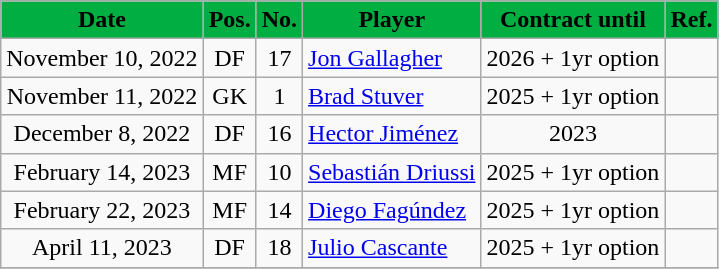<table class="wikitable" style="text-align:center; font-size:100%; ">
<tr>
<th style="background:#00AE42; color:#000000;"><strong>Date</strong></th>
<th style="background:#00AE42; color:#000000;"><strong>Pos.</strong></th>
<th style="background:#00AE42; color:#000000;"><strong>No.</strong></th>
<th style="background:#00AE42; color:#000000;"><strong>Player</strong></th>
<th style="background:#00AE42; color:#000000;"><strong>Contract until</strong></th>
<th style="background:#00AE42; color:#000000;"><strong>Ref.</strong></th>
</tr>
<tr>
<td>November 10, 2022</td>
<td style="text-align:center;">DF</td>
<td style="text-align:center;">17</td>
<td align=left> <a href='#'>Jon Gallagher</a></td>
<td>2026 + 1yr option</td>
<td></td>
</tr>
<tr>
<td>November 11, 2022</td>
<td style="text-align:center;">GK</td>
<td style="text-align:center;">1</td>
<td align=left> <a href='#'>Brad Stuver</a></td>
<td>2025 + 1yr option</td>
<td></td>
</tr>
<tr>
<td>December 8, 2022</td>
<td style="text-align:center;">DF</td>
<td style="text-align:center;">16</td>
<td align=left> <a href='#'>Hector Jiménez</a></td>
<td>2023</td>
<td></td>
</tr>
<tr>
<td>February 14, 2023</td>
<td style="text-align:center;">MF</td>
<td style="text-align:center;">10</td>
<td align=left> <a href='#'>Sebastián Driussi</a></td>
<td>2025 + 1yr option</td>
<td></td>
</tr>
<tr>
<td>February 22, 2023</td>
<td style="text-align:center;">MF</td>
<td style="text-align:center;">14</td>
<td align=left> <a href='#'>Diego Fagúndez</a></td>
<td>2025 + 1yr option</td>
<td></td>
</tr>
<tr>
<td>April 11, 2023</td>
<td style="text-align:center;">DF</td>
<td style="text-align:center;">18</td>
<td align=left> <a href='#'>Julio Cascante</a></td>
<td>2025 + 1yr option</td>
<td></td>
</tr>
<tr>
</tr>
</table>
